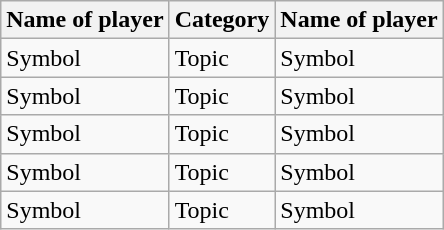<table class="wikitable">
<tr>
<th>Name of player</th>
<th>Category</th>
<th>Name of player</th>
</tr>
<tr>
<td>Symbol</td>
<td>Topic</td>
<td>Symbol</td>
</tr>
<tr>
<td>Symbol</td>
<td>Topic</td>
<td>Symbol</td>
</tr>
<tr>
<td>Symbol</td>
<td>Topic</td>
<td>Symbol</td>
</tr>
<tr>
<td>Symbol</td>
<td>Topic</td>
<td>Symbol</td>
</tr>
<tr>
<td>Symbol</td>
<td>Topic</td>
<td>Symbol</td>
</tr>
</table>
